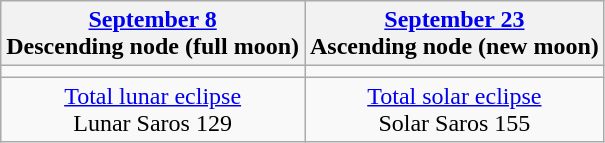<table class="wikitable">
<tr>
<th><a href='#'>September 8</a><br>Descending node (full moon)<br></th>
<th><a href='#'>September 23</a><br>Ascending node (new moon)<br></th>
</tr>
<tr>
<td></td>
<td></td>
</tr>
<tr align=center>
<td><a href='#'>Total lunar eclipse</a><br>Lunar Saros 129</td>
<td><a href='#'>Total solar eclipse</a><br>Solar Saros 155</td>
</tr>
</table>
